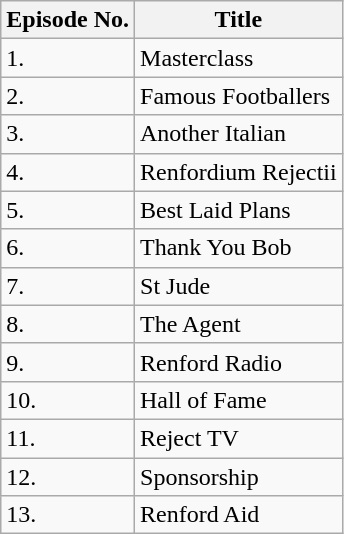<table class="wikitable" border="1">
<tr>
<th>Episode No.</th>
<th>Title</th>
</tr>
<tr>
<td>1.</td>
<td>Masterclass</td>
</tr>
<tr>
<td>2.</td>
<td>Famous Footballers</td>
</tr>
<tr>
<td>3.</td>
<td>Another Italian</td>
</tr>
<tr>
<td>4.</td>
<td>Renfordium Rejectii</td>
</tr>
<tr>
<td>5.</td>
<td>Best Laid Plans</td>
</tr>
<tr>
<td>6.</td>
<td>Thank You Bob</td>
</tr>
<tr>
<td>7.</td>
<td>St Jude</td>
</tr>
<tr>
<td>8.</td>
<td>The Agent</td>
</tr>
<tr>
<td>9.</td>
<td>Renford Radio</td>
</tr>
<tr>
<td>10.</td>
<td>Hall of Fame</td>
</tr>
<tr>
<td>11.</td>
<td>Reject TV</td>
</tr>
<tr>
<td>12.</td>
<td>Sponsorship</td>
</tr>
<tr>
<td>13.</td>
<td>Renford Aid</td>
</tr>
</table>
